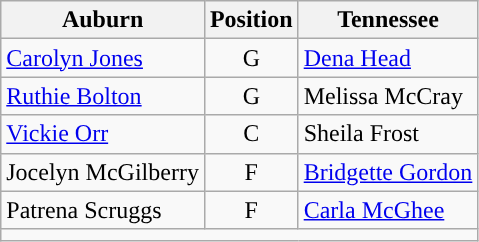<table class="wikitable">
<tr>
<th>Auburn</th>
<th>Position</th>
<th>Tennessee</th>
</tr>
<tr>
<td><a href='#'>Carolyn Jones</a></td>
<td style="text-align:center">G</td>
<td><a href='#'>Dena Head</a></td>
</tr>
<tr>
<td><a href='#'>Ruthie Bolton</a></td>
<td style="text-align:center">G</td>
<td>Melissa McCray</td>
</tr>
<tr>
<td><a href='#'>Vickie Orr</a></td>
<td style="text-align:center">C</td>
<td>Sheila Frost</td>
</tr>
<tr>
<td>Jocelyn McGilberry</td>
<td style="text-align:center">F</td>
<td><a href='#'>Bridgette Gordon</a></td>
</tr>
<tr>
<td>Patrena Scruggs</td>
<td style="text-align:center">F</td>
<td><a href='#'>Carla McGhee</a></td>
</tr>
<tr>
<td style="text-align:center" colspan=3></td>
</tr>
</table>
